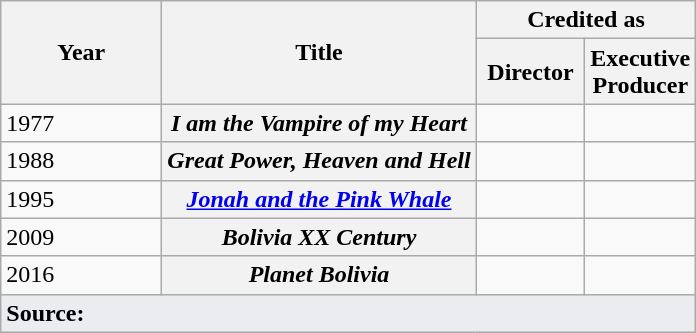<table class="wikitable plainrowheaders sortable">
<tr>
<th rowspan="2" width="100">Year</th>
<th rowspan="2">Title</th>
<th colspan="2">Credited as</th>
</tr>
<tr>
<th width="65">Director</th>
<th width="65">Executive Producer</th>
</tr>
<tr>
<td>1977</td>
<th scope="row"><em>I am the Vampire of my Heart</em></th>
<td></td>
<td></td>
</tr>
<tr>
<td>1988</td>
<th scope="row"><em>Great Power, Heaven and Hell</em></th>
<td></td>
<td></td>
</tr>
<tr>
<td>1995</td>
<th scope="row"><em><a href='#'>Jonah and the Pink Whale</a></em></th>
<td></td>
<td></td>
</tr>
<tr>
<td>2009</td>
<th scope="row"><em>Bolivia XX Century</em></th>
<td></td>
<td></td>
</tr>
<tr>
<td>2016</td>
<th scope="row"><em>Planet Bolivia</em></th>
<td></td>
<td></td>
</tr>
<tr>
<td style="background-color:#EAECF0;" colspan=4><strong>Source:</strong> </td>
</tr>
</table>
